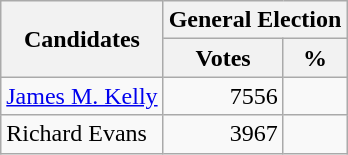<table class=wikitable>
<tr>
<th colspan=1 rowspan=2><strong>Candidates</strong></th>
<th colspan=2><strong>General Election</strong></th>
</tr>
<tr>
<th>Votes</th>
<th>%</th>
</tr>
<tr>
<td><a href='#'>James M. Kelly</a></td>
<td align="right">7556</td>
<td align="right"></td>
</tr>
<tr>
<td>Richard Evans</td>
<td align="right">3967</td>
<td align="right"></td>
</tr>
</table>
